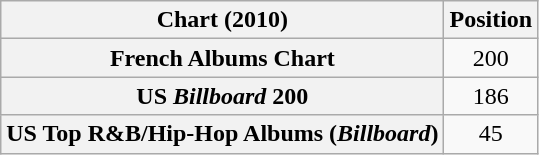<table class="wikitable plainrowheaders sortable" style="text-align:center;" border="1">
<tr>
<th scope="col">Chart (2010)</th>
<th scope="col">Position</th>
</tr>
<tr>
<th scope="row">French Albums Chart</th>
<td>200</td>
</tr>
<tr>
<th scope="row">US <em>Billboard</em> 200</th>
<td>186</td>
</tr>
<tr>
<th scope="row">US Top R&B/Hip-Hop Albums (<em>Billboard</em>)</th>
<td>45</td>
</tr>
</table>
